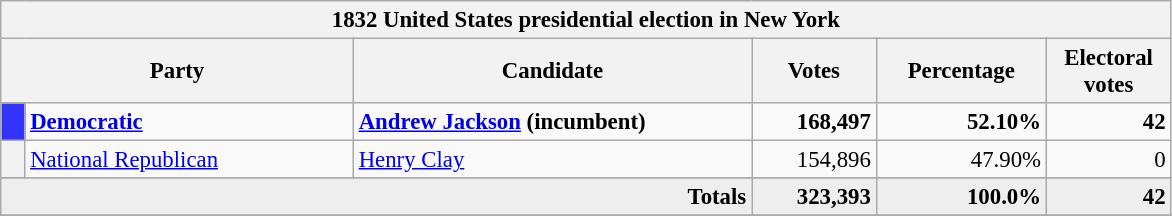<table class="wikitable" style="font-size: 95%;">
<tr>
<th colspan="6">1832 United States presidential election in New York</th>
</tr>
<tr>
<th colspan="2" style="width: 15em">Party</th>
<th style="width: 17em">Candidate</th>
<th style="width: 5em">Votes</th>
<th style="width: 7em">Percentage</th>
<th style="width: 5em">Electoral votes</th>
</tr>
<tr>
<th style="background-color:#3333FF; width: 3px"></th>
<td style="width: 130px"><strong><a href='#'>Democratic</a></strong></td>
<td><strong><a href='#'>Andrew Jackson</a> (incumbent)</strong></td>
<td align="right"><strong>168,497</strong></td>
<td align="right"><strong>52.10%</strong></td>
<td align="right"><strong>42</strong></td>
</tr>
<tr>
<th></th>
<td style="width: 130px"><a href='#'>National Republican</a></td>
<td><a href='#'>Henry Clay</a></td>
<td align="right">154,896</td>
<td align="right">47.90%</td>
<td align="right">0</td>
</tr>
<tr>
</tr>
<tr bgcolor="#EEEEEE">
<td colspan="3" align="right"><strong>Totals</strong></td>
<td align="right"><strong>323,393</strong></td>
<td align="right"><strong>100.0%</strong></td>
<td align="right"><strong>42</strong></td>
</tr>
<tr>
</tr>
</table>
